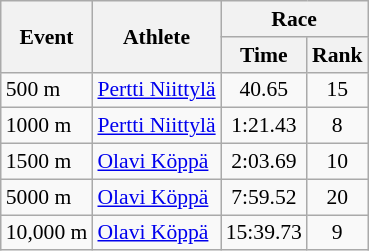<table class="wikitable" border="1" style="font-size:90%">
<tr>
<th rowspan=2>Event</th>
<th rowspan=2>Athlete</th>
<th colspan=2>Race</th>
</tr>
<tr>
<th>Time</th>
<th>Rank</th>
</tr>
<tr>
<td>500 m</td>
<td><a href='#'>Pertti Niittylä</a></td>
<td align=center>40.65</td>
<td align=center>15</td>
</tr>
<tr>
<td>1000 m</td>
<td><a href='#'>Pertti Niittylä</a></td>
<td align=center>1:21.43</td>
<td align=center>8</td>
</tr>
<tr>
<td>1500 m</td>
<td><a href='#'>Olavi Köppä</a></td>
<td align=center>2:03.69</td>
<td align=center>10</td>
</tr>
<tr>
<td>5000 m</td>
<td><a href='#'>Olavi Köppä</a></td>
<td align=center>7:59.52</td>
<td align=center>20</td>
</tr>
<tr>
<td>10,000 m</td>
<td><a href='#'>Olavi Köppä</a></td>
<td align=center>15:39.73</td>
<td align=center>9</td>
</tr>
</table>
